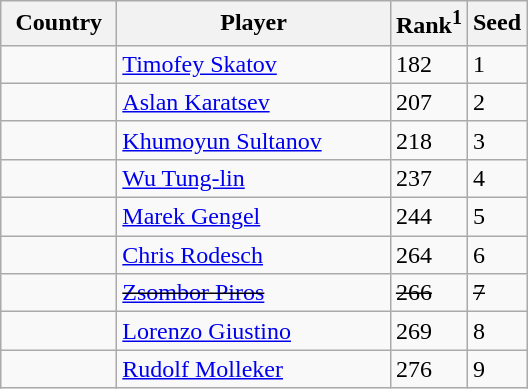<table class="sortable wikitable">
<tr>
<th width="70">Country</th>
<th width="175">Player</th>
<th>Rank<sup>1</sup></th>
<th>Seed</th>
</tr>
<tr>
<td></td>
<td><a href='#'>Timofey Skatov</a></td>
<td>182</td>
<td>1</td>
</tr>
<tr>
<td></td>
<td><a href='#'>Aslan Karatsev</a></td>
<td>207</td>
<td>2</td>
</tr>
<tr>
<td></td>
<td><a href='#'>Khumoyun Sultanov</a></td>
<td>218</td>
<td>3</td>
</tr>
<tr>
<td></td>
<td><a href='#'>Wu Tung-lin</a></td>
<td>237</td>
<td>4</td>
</tr>
<tr>
<td></td>
<td><a href='#'>Marek Gengel</a></td>
<td>244</td>
<td>5</td>
</tr>
<tr>
<td></td>
<td><a href='#'>Chris Rodesch</a></td>
<td>264</td>
<td>6</td>
</tr>
<tr>
<td><s></s></td>
<td><s><a href='#'>Zsombor Piros</a></s></td>
<td><s>266</s></td>
<td><s>7</s></td>
</tr>
<tr>
<td></td>
<td><a href='#'>Lorenzo Giustino</a></td>
<td>269</td>
<td>8</td>
</tr>
<tr>
<td></td>
<td><a href='#'>Rudolf Molleker</a></td>
<td>276</td>
<td>9</td>
</tr>
</table>
